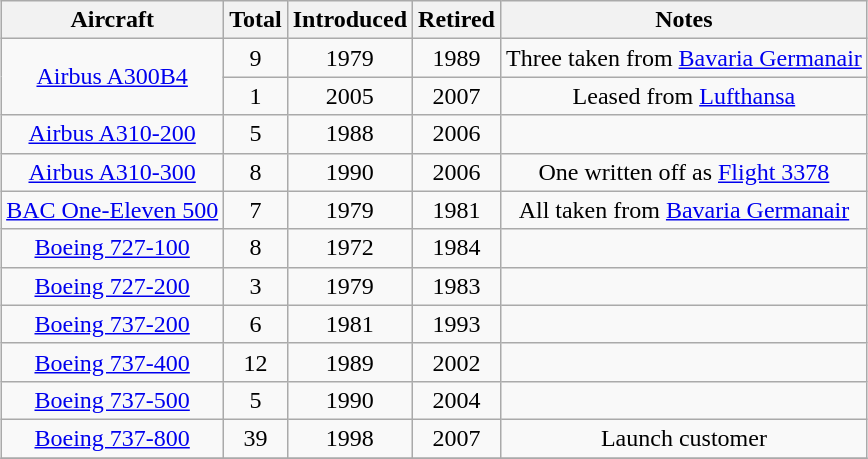<table class="wikitable" style="margin:0.5em auto; text-align:center">
<tr>
<th>Aircraft</th>
<th>Total</th>
<th>Introduced</th>
<th>Retired</th>
<th>Notes</th>
</tr>
<tr>
<td rowspan=2><a href='#'>Airbus A300B4</a></td>
<td>9</td>
<td>1979</td>
<td>1989</td>
<td>Three taken from <a href='#'>Bavaria Germanair</a></td>
</tr>
<tr>
<td>1</td>
<td>2005</td>
<td>2007</td>
<td>Leased from <a href='#'>Lufthansa</a></td>
</tr>
<tr>
<td><a href='#'>Airbus A310-200</a></td>
<td>5</td>
<td>1988</td>
<td>2006</td>
<td></td>
</tr>
<tr>
<td><a href='#'>Airbus A310-300</a></td>
<td>8</td>
<td>1990</td>
<td>2006</td>
<td>One written off as <a href='#'>Flight 3378</a></td>
</tr>
<tr>
<td><a href='#'>BAC One-Eleven 500</a></td>
<td>7</td>
<td>1979</td>
<td>1981</td>
<td>All taken from <a href='#'>Bavaria Germanair</a></td>
</tr>
<tr>
<td><a href='#'>Boeing 727-100</a></td>
<td>8</td>
<td>1972</td>
<td>1984</td>
<td></td>
</tr>
<tr>
<td><a href='#'>Boeing 727-200</a></td>
<td>3</td>
<td>1979</td>
<td>1983</td>
<td></td>
</tr>
<tr>
<td><a href='#'>Boeing 737-200</a></td>
<td>6</td>
<td>1981</td>
<td>1993</td>
<td></td>
</tr>
<tr>
<td><a href='#'>Boeing 737-400</a></td>
<td>12</td>
<td>1989</td>
<td>2002</td>
<td></td>
</tr>
<tr>
<td><a href='#'>Boeing 737-500</a></td>
<td>5</td>
<td>1990</td>
<td>2004</td>
<td></td>
</tr>
<tr>
<td><a href='#'>Boeing 737-800</a></td>
<td>39</td>
<td>1998</td>
<td>2007</td>
<td>Launch customer</td>
</tr>
<tr>
</tr>
</table>
